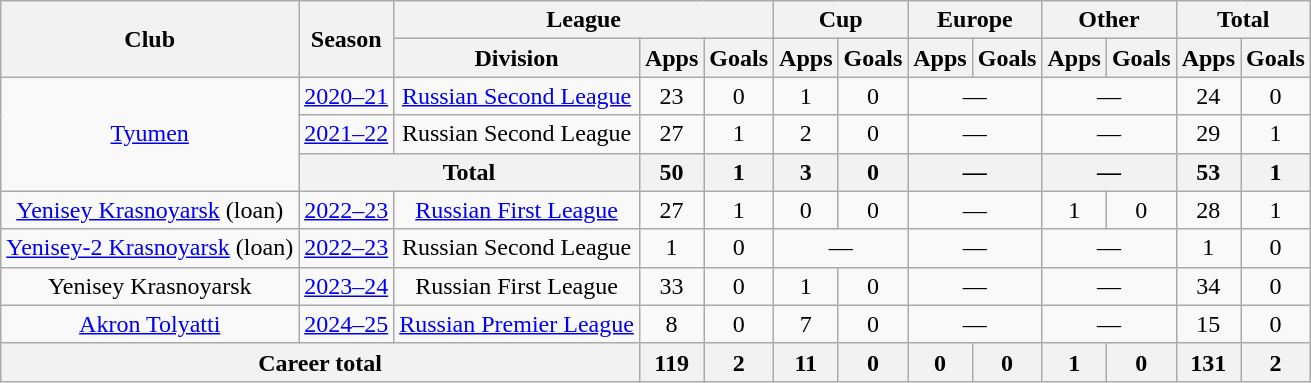<table class="wikitable" style="text-align: center;">
<tr>
<th rowspan="2">Club</th>
<th rowspan="2">Season</th>
<th colspan="3">League</th>
<th colspan="2">Cup</th>
<th colspan="2">Europe</th>
<th colspan="2">Other</th>
<th colspan="2">Total</th>
</tr>
<tr>
<th>Division</th>
<th>Apps</th>
<th>Goals</th>
<th>Apps</th>
<th>Goals</th>
<th>Apps</th>
<th>Goals</th>
<th>Apps</th>
<th>Goals</th>
<th>Apps</th>
<th>Goals</th>
</tr>
<tr>
<td rowspan="3"><a href='#'>Tyumen</a></td>
<td><a href='#'>2020–21</a></td>
<td><a href='#'>Russian Second League</a></td>
<td>23</td>
<td>0</td>
<td>1</td>
<td>0</td>
<td colspan="2">—</td>
<td colspan="2">—</td>
<td>24</td>
<td>0</td>
</tr>
<tr>
<td><a href='#'>2021–22</a></td>
<td>Russian Second League</td>
<td>27</td>
<td>1</td>
<td>2</td>
<td>0</td>
<td colspan="2">—</td>
<td colspan="2">—</td>
<td>29</td>
<td>1</td>
</tr>
<tr>
<th colspan="2">Total</th>
<th>50</th>
<th>1</th>
<th>3</th>
<th>0</th>
<th colspan="2">—</th>
<th colspan="2">—</th>
<th>53</th>
<th>1</th>
</tr>
<tr>
<td><a href='#'>Yenisey Krasnoyarsk</a> (loan)</td>
<td><a href='#'>2022–23</a></td>
<td><a href='#'>Russian First League</a></td>
<td>27</td>
<td>1</td>
<td>0</td>
<td>0</td>
<td colspan="2">—</td>
<td>1</td>
<td>0</td>
<td>28</td>
<td>1</td>
</tr>
<tr>
<td><a href='#'>Yenisey-2 Krasnoyarsk</a> (loan)</td>
<td><a href='#'>2022–23</a></td>
<td>Russian Second League</td>
<td>1</td>
<td>0</td>
<td colspan="2">—</td>
<td colspan="2">—</td>
<td colspan="2">—</td>
<td>1</td>
<td>0</td>
</tr>
<tr>
<td>Yenisey Krasnoyarsk</td>
<td><a href='#'>2023–24</a></td>
<td>Russian First League</td>
<td>33</td>
<td>0</td>
<td>1</td>
<td>0</td>
<td colspan="2">—</td>
<td colspan="2">—</td>
<td>34</td>
<td>0</td>
</tr>
<tr>
<td><a href='#'>Akron Tolyatti</a></td>
<td><a href='#'>2024–25</a></td>
<td><a href='#'>Russian Premier League</a></td>
<td>8</td>
<td>0</td>
<td>7</td>
<td>0</td>
<td colspan="2">—</td>
<td colspan="2">—</td>
<td>15</td>
<td>0</td>
</tr>
<tr>
<th colspan="3">Career total</th>
<th>119</th>
<th>2</th>
<th>11</th>
<th>0</th>
<th>0</th>
<th>0</th>
<th>1</th>
<th>0</th>
<th>131</th>
<th>2</th>
</tr>
</table>
